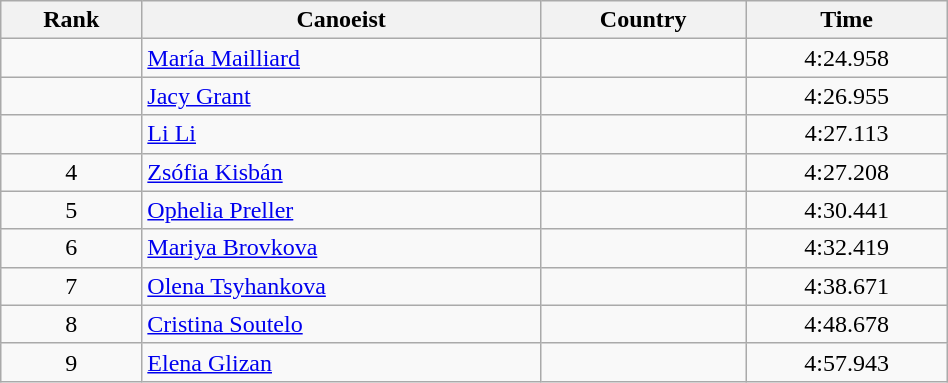<table class="wikitable" style="text-align:center;width: 50%">
<tr>
<th>Rank</th>
<th>Canoeist</th>
<th>Country</th>
<th>Time</th>
</tr>
<tr>
<td></td>
<td align="left"><a href='#'>María Mailliard</a></td>
<td align="left"></td>
<td>4:24.958</td>
</tr>
<tr>
<td></td>
<td align="left"><a href='#'>Jacy Grant</a></td>
<td align="left"></td>
<td>4:26.955</td>
</tr>
<tr>
<td></td>
<td align="left"><a href='#'>Li Li</a></td>
<td align="left"></td>
<td>4:27.113</td>
</tr>
<tr>
<td>4</td>
<td align="left"><a href='#'>Zsófia Kisbán</a></td>
<td align="left"></td>
<td>4:27.208</td>
</tr>
<tr>
<td>5</td>
<td align="left"><a href='#'>Ophelia Preller</a></td>
<td align="left"></td>
<td>4:30.441</td>
</tr>
<tr>
<td>6</td>
<td align="left"><a href='#'>Mariya Brovkova</a></td>
<td align="left"></td>
<td>4:32.419</td>
</tr>
<tr>
<td>7</td>
<td align="left"><a href='#'>Olena Tsyhankova</a></td>
<td align="left"></td>
<td>4:38.671</td>
</tr>
<tr>
<td>8</td>
<td align="left"><a href='#'>Cristina Soutelo</a></td>
<td align="left"></td>
<td>4:48.678</td>
</tr>
<tr>
<td>9</td>
<td align="left"><a href='#'>Elena Glizan</a></td>
<td align="left"></td>
<td>4:57.943</td>
</tr>
</table>
